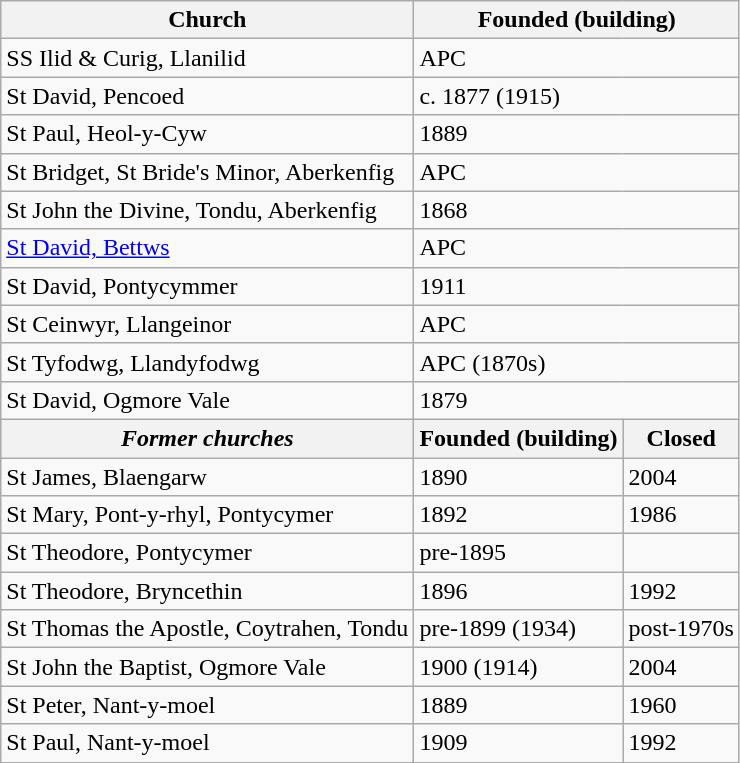<table class="wikitable">
<tr>
<th>Church</th>
<th colspan="2">Founded (building)</th>
</tr>
<tr>
<td>SS Ilid & Curig, Llanilid</td>
<td colspan="2">APC</td>
</tr>
<tr>
<td>St David, Pencoed</td>
<td colspan="2">c. 1877 (1915)</td>
</tr>
<tr>
<td>St Paul, Heol-y-Cyw</td>
<td colspan="2">1889</td>
</tr>
<tr>
<td>St Bridget, St Bride's Minor, Aberkenfig</td>
<td colspan="2">APC</td>
</tr>
<tr>
<td>St John the Divine, Tondu, Aberkenfig</td>
<td colspan="2">1868</td>
</tr>
<tr>
<td><a href='#'>St David, Bettws</a></td>
<td colspan="2">APC</td>
</tr>
<tr>
<td>St David, Pontycymmer</td>
<td colspan="2">1911</td>
</tr>
<tr>
<td>St Ceinwyr, Llangeinor</td>
<td colspan="2">APC</td>
</tr>
<tr>
<td>St Tyfodwg, Llandyfodwg</td>
<td colspan="2">APC (1870s)</td>
</tr>
<tr>
<td>St David, Ogmore Vale</td>
<td colspan="2">1879</td>
</tr>
<tr>
<th><em>Former churches</em></th>
<th>Founded (building)</th>
<th>Closed</th>
</tr>
<tr>
<td>St James, Blaengarw</td>
<td>1890</td>
<td>2004</td>
</tr>
<tr>
<td>St Mary, Pont-y-rhyl, Pontycymer</td>
<td>1892</td>
<td>1986</td>
</tr>
<tr>
<td>St Theodore, Pontycymer</td>
<td>pre-1895</td>
<td></td>
</tr>
<tr>
<td>St Theodore, Bryncethin</td>
<td>1896</td>
<td>1992</td>
</tr>
<tr>
<td>St Thomas the Apostle, Coytrahen, Tondu</td>
<td>pre-1899 (1934)</td>
<td>post-1970s</td>
</tr>
<tr>
<td>St John the Baptist, Ogmore Vale</td>
<td>1900 (1914)</td>
<td>2004</td>
</tr>
<tr>
<td>St Peter, Nant-y-moel</td>
<td>1889</td>
<td>1960</td>
</tr>
<tr>
<td>St Paul, Nant-y-moel</td>
<td>1909</td>
<td>1992</td>
</tr>
</table>
